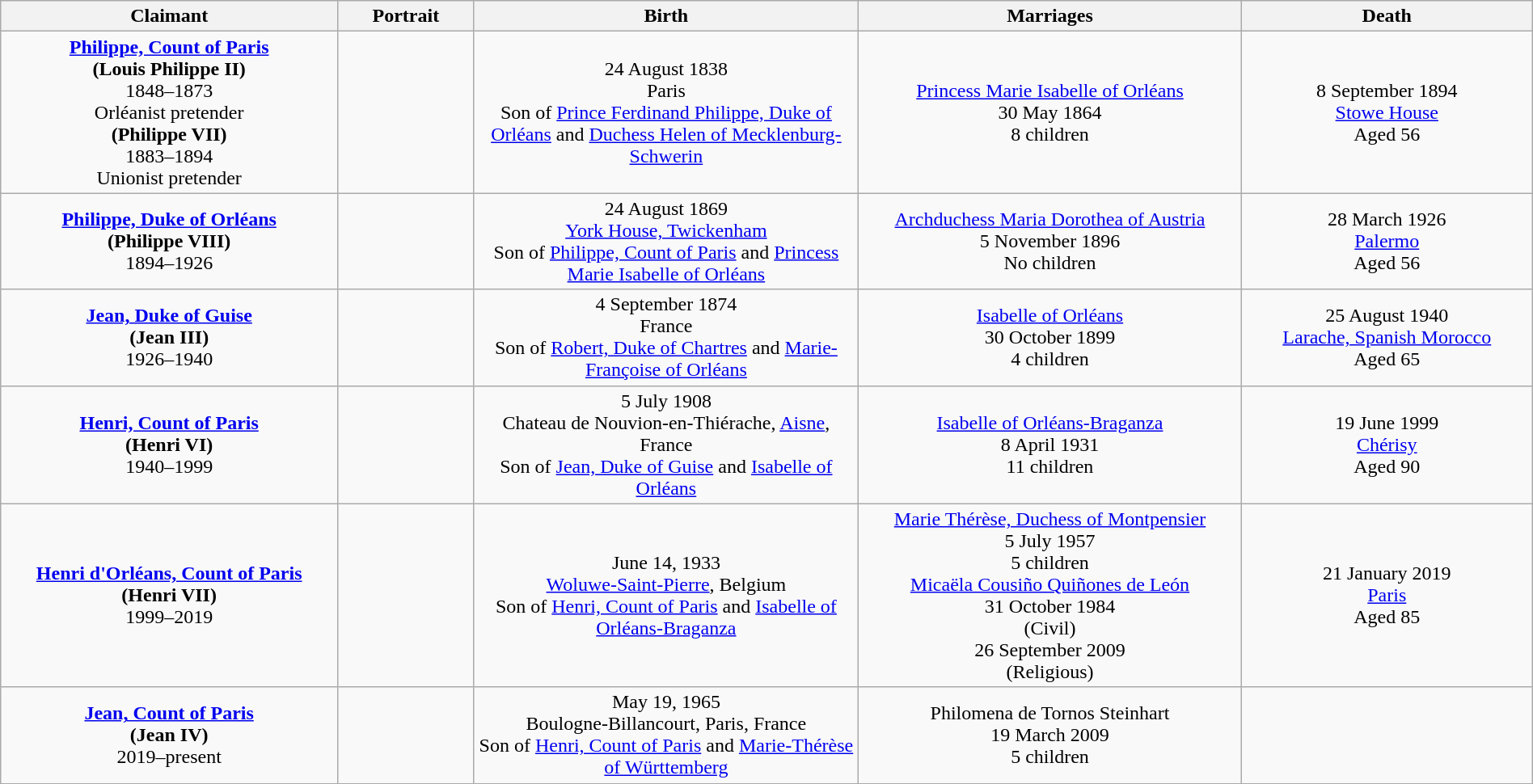<table style="text-align:center; width:100%" class="wikitable">
<tr>
<th width=22%>Claimant</th>
<th width=105px>Portrait</th>
<th>Birth</th>
<th width=25%>Marriages</th>
<th width=19%>Death</th>
</tr>
<tr>
<td><strong><a href='#'>Philippe, Count of Paris</a></strong><br><strong>(Louis Philippe II)</strong><br>1848–1873<br>Orléanist pretender<br><strong>(Philippe VII)</strong><br>1883–1894<br>Unionist pretender</td>
<td></td>
<td>24 August 1838<br>Paris<br>Son of <a href='#'>Prince Ferdinand Philippe, Duke of Orléans</a> and <a href='#'>Duchess Helen of Mecklenburg-Schwerin</a></td>
<td><a href='#'>Princess Marie Isabelle of Orléans</a><br>30 May 1864<br>8 children</td>
<td>8 September 1894<br><a href='#'>Stowe House</a><br>Aged 56</td>
</tr>
<tr>
<td><strong><a href='#'>Philippe, Duke of Orléans</a></strong><br><strong>(Philippe VIII)</strong><br>1894–1926</td>
<td></td>
<td>24 August 1869<br><a href='#'>York House, Twickenham</a><br>Son of <a href='#'>Philippe, Count of Paris</a> and <a href='#'>Princess Marie Isabelle of Orléans</a></td>
<td><a href='#'>Archduchess Maria Dorothea of Austria</a><br>5 November 1896<br>No children</td>
<td>28 March 1926<br><a href='#'>Palermo</a><br>Aged 56</td>
</tr>
<tr>
<td><strong><a href='#'>Jean, Duke of Guise</a></strong><br><strong>(Jean III)</strong><br>1926–1940</td>
<td></td>
<td>4 September 1874<br>France<br>Son of <a href='#'>Robert, Duke of Chartres</a> and <a href='#'>Marie-Françoise of Orléans</a></td>
<td><a href='#'>Isabelle of Orléans</a><br>30 October 1899<br>4 children</td>
<td>25 August 1940<br><a href='#'>Larache, Spanish Morocco</a><br>Aged 65</td>
</tr>
<tr>
<td><strong><a href='#'>Henri, Count of Paris</a></strong><br><strong>(Henri VI)</strong><br>1940–1999</td>
<td></td>
<td>5 July 1908<br>Chateau de Nouvion-en-Thiérache, <a href='#'>Aisne</a>, France<br>Son of <a href='#'>Jean, Duke of Guise</a> and <a href='#'>Isabelle of Orléans</a></td>
<td><a href='#'>Isabelle of Orléans-Braganza</a><br>8 April 1931<br>11 children</td>
<td>19 June 1999<br><a href='#'>Chérisy</a><br>Aged 90</td>
</tr>
<tr>
<td><strong><a href='#'>Henri d'Orléans, Count of Paris</a></strong><br><strong>(Henri VII)</strong><br>1999–2019</td>
<td></td>
<td>June 14, 1933<br><a href='#'>Woluwe-Saint-Pierre</a>, Belgium<br>Son of <a href='#'>Henri, Count of Paris</a> and <a href='#'>Isabelle of Orléans-Braganza</a></td>
<td><a href='#'>Marie Thérèse, Duchess of Montpensier</a><br>5 July 1957<br>5 children<br><a href='#'>Micaëla Cousiño Quiñones de León</a><br>31 October 1984<br>(Civil)<br>26 September 2009<br>(Religious)</td>
<td>21 January 2019<br><a href='#'>Paris</a><br>Aged 85</td>
</tr>
<tr>
<td><strong><a href='#'>Jean, Count of Paris</a></strong><br><strong>(Jean IV)</strong><br>2019–present</td>
<td></td>
<td>May 19, 1965<br>Boulogne-Billancourt, Paris, France<br>Son of <a href='#'>Henri, Count of Paris</a> and <a href='#'>Marie-Thérèse of Württemberg</a></td>
<td>Philomena de Tornos Steinhart<br>19 March 2009<br>5 children</td>
<td></td>
</tr>
<tr>
</tr>
</table>
